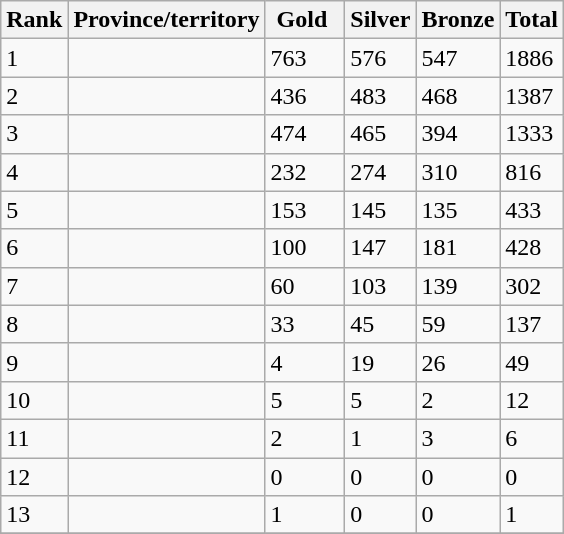<table class="wikitable sortable">
<tr>
<th>Rank</th>
<th>Province/territory</th>
<th bgcolor="gold"> Gold  </th>
<th bgcolor="silver">Silver</th>
<th bgcolor="CC9966">Bronze</th>
<th>Total</th>
</tr>
<tr>
<td>1</td>
<td></td>
<td>763</td>
<td>576</td>
<td>547</td>
<td>1886</td>
</tr>
<tr>
<td>2</td>
<td></td>
<td>436</td>
<td>483</td>
<td>468</td>
<td>1387</td>
</tr>
<tr>
<td>3</td>
<td></td>
<td>474</td>
<td>465</td>
<td>394</td>
<td>1333</td>
</tr>
<tr>
<td>4</td>
<td></td>
<td>232</td>
<td>274</td>
<td>310</td>
<td>816</td>
</tr>
<tr>
<td>5</td>
<td></td>
<td>153</td>
<td>145</td>
<td>135</td>
<td>433</td>
</tr>
<tr>
<td>6</td>
<td></td>
<td>100</td>
<td>147</td>
<td>181</td>
<td>428</td>
</tr>
<tr>
<td>7</td>
<td></td>
<td>60</td>
<td>103</td>
<td>139</td>
<td>302</td>
</tr>
<tr>
<td>8</td>
<td></td>
<td>33</td>
<td>45</td>
<td>59</td>
<td>137</td>
</tr>
<tr>
<td>9</td>
<td></td>
<td>4</td>
<td>19</td>
<td>26</td>
<td>49</td>
</tr>
<tr>
<td>10</td>
<td></td>
<td>5</td>
<td>5</td>
<td>2</td>
<td>12</td>
</tr>
<tr>
<td>11</td>
<td></td>
<td>2</td>
<td>1</td>
<td>3</td>
<td>6</td>
</tr>
<tr>
<td>12</td>
<td></td>
<td>0</td>
<td>0</td>
<td>0</td>
<td>0</td>
</tr>
<tr>
<td>13</td>
<td></td>
<td>1</td>
<td>0</td>
<td>0</td>
<td>1</td>
</tr>
<tr>
</tr>
</table>
